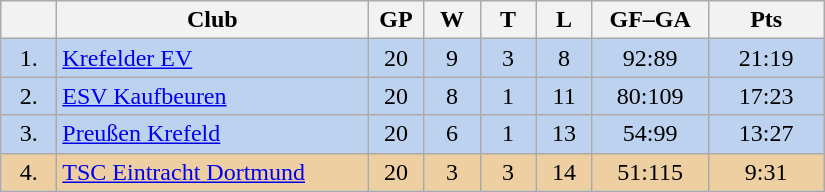<table class="wikitable">
<tr>
<th width="30"></th>
<th width="200">Club</th>
<th width="30">GP</th>
<th width="30">W</th>
<th width="30">T</th>
<th width="30">L</th>
<th width="70">GF–GA</th>
<th width="70">Pts</th>
</tr>
<tr bgcolor="#BCD2EE" align="center">
<td>1.</td>
<td align="left"><a href='#'>Krefelder EV</a></td>
<td>20</td>
<td>9</td>
<td>3</td>
<td>8</td>
<td>92:89</td>
<td>21:19</td>
</tr>
<tr bgcolor=#BCD2EE align="center">
<td>2.</td>
<td align="left"><a href='#'>ESV Kaufbeuren</a></td>
<td>20</td>
<td>8</td>
<td>1</td>
<td>11</td>
<td>80:109</td>
<td>17:23</td>
</tr>
<tr bgcolor=#BCD2EE align="center">
<td>3.</td>
<td align="left"><a href='#'>Preußen Krefeld</a></td>
<td>20</td>
<td>6</td>
<td>1</td>
<td>13</td>
<td>54:99</td>
<td>13:27</td>
</tr>
<tr bgcolor=#EECFA1 align="center">
<td>4.</td>
<td align="left"><a href='#'>TSC Eintracht Dortmund</a></td>
<td>20</td>
<td>3</td>
<td>3</td>
<td>14</td>
<td>51:115</td>
<td>9:31</td>
</tr>
</table>
